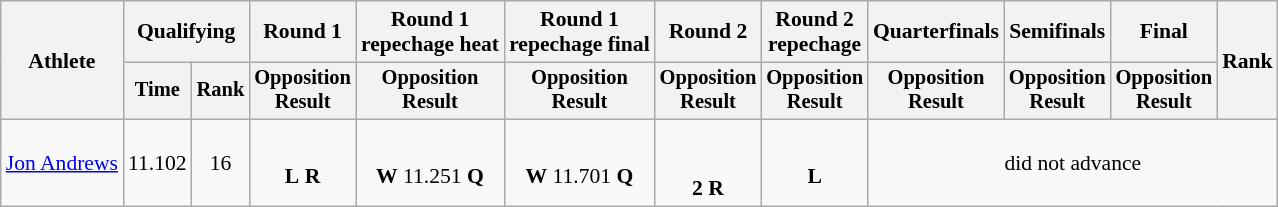<table class="wikitable" style="font-size:90%;text-align:center;">
<tr>
<th rowspan=2>Athlete</th>
<th colspan=2>Qualifying</th>
<th>Round 1</th>
<th>Round 1<br>repechage heat</th>
<th>Round 1<br>repechage final</th>
<th>Round 2</th>
<th>Round 2<br>repechage</th>
<th>Quarterfinals</th>
<th>Semifinals</th>
<th>Final</th>
<th rowspan=2>Rank</th>
</tr>
<tr style="font-size:95%">
<th>Time</th>
<th>Rank</th>
<th>Opposition<br>Result</th>
<th>Opposition<br>Result</th>
<th>Opposition<br>Result</th>
<th>Opposition<br>Result</th>
<th>Opposition<br>Result</th>
<th>Opposition<br>Result</th>
<th>Opposition<br>Result</th>
<th>Opposition<br>Result</th>
</tr>
<tr>
<td align=left><a href='#'>Jon Andrews</a></td>
<td>11.102</td>
<td>16</td>
<td><br><strong>L</strong> <strong>R</strong></td>
<td><br><strong>W</strong> 11.251 <strong>Q</strong></td>
<td><br><strong>W</strong> 11.701 <strong>Q</strong></td>
<td><br><br><strong>2</strong> <strong>R</strong></td>
<td><br><strong>L</strong></td>
<td colspan=4>did not advance</td>
</tr>
</table>
